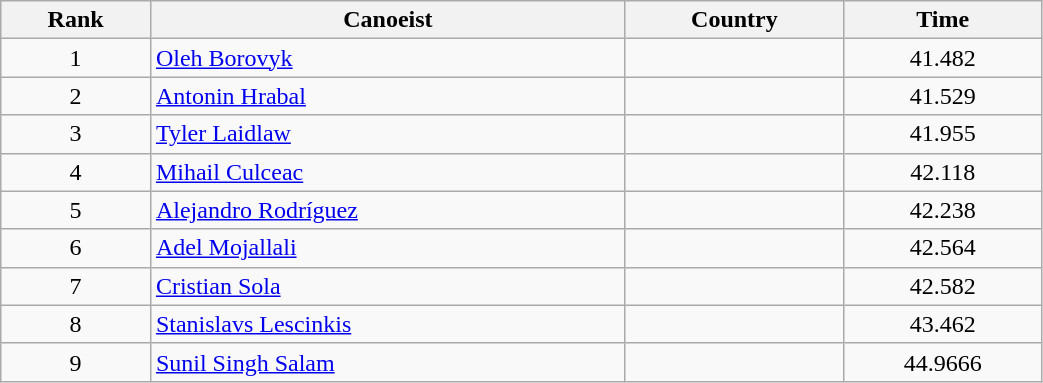<table class="wikitable" style="text-align:center;width: 55%">
<tr>
<th>Rank</th>
<th>Canoeist</th>
<th>Country</th>
<th>Time</th>
</tr>
<tr>
<td>1</td>
<td align="left"><a href='#'>Oleh Borovyk</a></td>
<td align="left"></td>
<td>41.482</td>
</tr>
<tr>
<td>2</td>
<td align="left"><a href='#'>Antonin Hrabal</a></td>
<td align="left"></td>
<td>41.529</td>
</tr>
<tr>
<td>3</td>
<td align="left"><a href='#'>Tyler Laidlaw</a></td>
<td align="left"></td>
<td>41.955</td>
</tr>
<tr>
<td>4</td>
<td align="left"><a href='#'>Mihail Culceac</a></td>
<td align="left"></td>
<td>42.118</td>
</tr>
<tr>
<td>5</td>
<td align="left"><a href='#'>Alejandro Rodríguez</a></td>
<td align="left"></td>
<td>42.238</td>
</tr>
<tr>
<td>6</td>
<td align="left"><a href='#'>Adel Mojallali</a></td>
<td align="left"></td>
<td>42.564</td>
</tr>
<tr>
<td>7</td>
<td align="left"><a href='#'>Cristian Sola</a></td>
<td align="left"></td>
<td>42.582</td>
</tr>
<tr>
<td>8</td>
<td align="left"><a href='#'>Stanislavs Lescinkis</a></td>
<td align="left"></td>
<td>43.462</td>
</tr>
<tr>
<td>9</td>
<td align="left"><a href='#'>Sunil Singh Salam</a></td>
<td align="left"></td>
<td>44.9666</td>
</tr>
</table>
